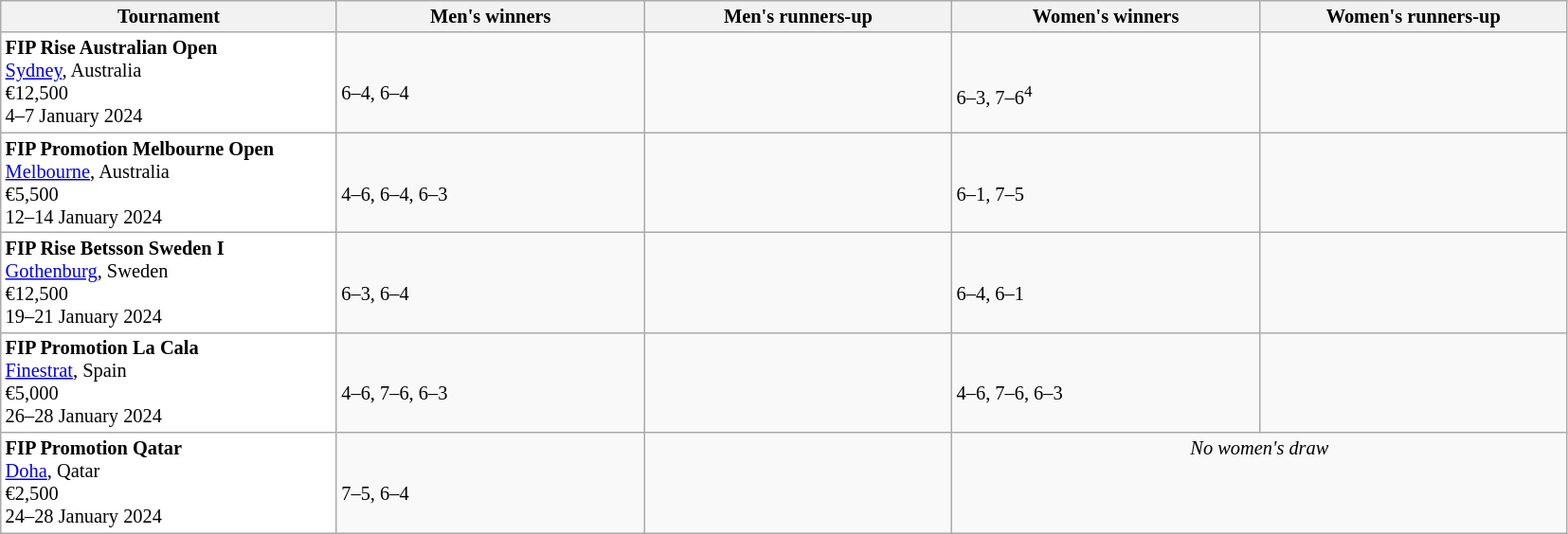<table class="wikitable sortable nowrap" style=font-size:85%>
<tr>
<th width=230>Tournament</th>
<th width=210>Men's winners</th>
<th width=210>Men's runners-up</th>
<th width=210>Women's winners</th>
<th width=210>Women's runners-up</th>
</tr>
<tr valign=top>
<td style="background:#ffffff;"><strong>FIP Rise Australian Open</strong><br><a href='#'>Sydney</a>, Australia<br>€12,500<br>4–7 January 2024</td>
<td><strong><br></strong><br>6–4, 6–4</td>
<td><br></td>
<td><strong><br></strong><br>6–3, 7–6<sup>4</sup></td>
<td><br></td>
</tr>
<tr valign=top>
<td style="background:#ffffff;"><strong>FIP Promotion Melbourne Open</strong><br><a href='#'>Melbourne</a>, Australia<br>€5,500<br>12–14 January 2024</td>
<td><strong><br></strong><br>4–6, 6–4, 6–3</td>
<td><br></td>
<td><strong><br></strong><br>6–1, 7–5</td>
<td><br></td>
</tr>
<tr valign=top>
<td style="background:#ffffff;"><strong>FIP Rise Betsson Sweden I</strong><br><a href='#'>Gothenburg</a>, Sweden<br>€12,500<br>19–21 January 2024</td>
<td><strong><br></strong><br>6–3, 6–4</td>
<td><br></td>
<td><strong><br></strong><br>6–4, 6–1</td>
<td><br></td>
</tr>
<tr valign=top>
<td style="background:#ffffff;"><strong>FIP Promotion La Cala</strong><br><a href='#'>Finestrat</a>, Spain<br>€5,000<br>26–28 January 2024</td>
<td><strong><br></strong><br>4–6, 7–6, 6–3</td>
<td><br></td>
<td><strong><br></strong><br>4–6, 7–6, 6–3</td>
<td><br></td>
</tr>
<tr valign=top>
<td style="background:#ffffff;"><strong>FIP Promotion Qatar</strong><br><a href='#'>Doha</a>, Qatar<br>€2,500<br>24–28 January 2024</td>
<td><strong><br></strong><br>7–5, 6–4</td>
<td><br></td>
<td colspan=4 align=center><em>No women's draw</em></td>
</tr>
</table>
